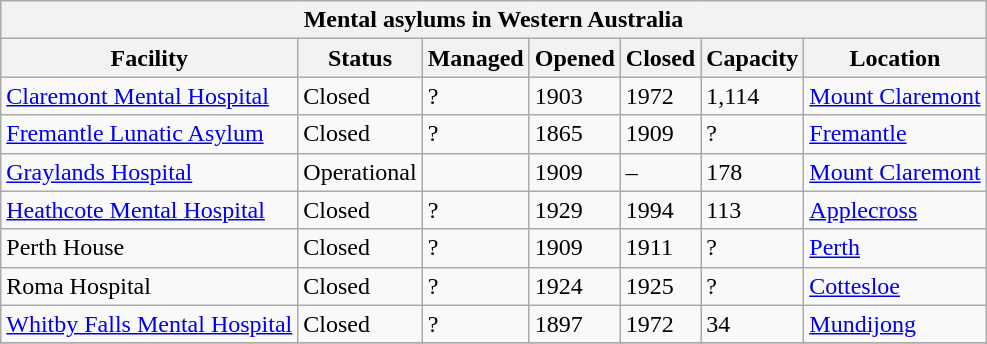<table class="wikitable">
<tr>
<th bgcolor="#efefef" colspan=8>Mental asylums in Western Australia</th>
</tr>
<tr bgcolor="#efefef">
<th>Facility</th>
<th>Status</th>
<th>Managed</th>
<th>Opened</th>
<th>Closed</th>
<th>Capacity</th>
<th>Location</th>
</tr>
<tr>
<td><a href='#'>Claremont Mental Hospital</a></td>
<td>Closed</td>
<td>?</td>
<td>1903</td>
<td>1972</td>
<td>1,114</td>
<td><a href='#'>Mount Claremont</a></td>
</tr>
<tr>
<td><a href='#'>Fremantle Lunatic Asylum</a></td>
<td>Closed</td>
<td>?</td>
<td>1865</td>
<td>1909</td>
<td>?</td>
<td><a href='#'>Fremantle</a></td>
</tr>
<tr>
<td><a href='#'>Graylands Hospital</a></td>
<td>Operational</td>
<td></td>
<td>1909</td>
<td>–</td>
<td>178</td>
<td><a href='#'>Mount Claremont</a></td>
</tr>
<tr>
<td><a href='#'>Heathcote Mental Hospital</a></td>
<td>Closed</td>
<td>?</td>
<td>1929</td>
<td>1994</td>
<td>113</td>
<td><a href='#'>Applecross</a></td>
</tr>
<tr>
<td>Perth House</td>
<td>Closed</td>
<td>?</td>
<td>1909</td>
<td>1911</td>
<td>?</td>
<td><a href='#'>Perth</a></td>
</tr>
<tr>
<td>Roma Hospital</td>
<td>Closed</td>
<td>?</td>
<td>1924</td>
<td>1925</td>
<td>?</td>
<td><a href='#'>Cottesloe</a></td>
</tr>
<tr>
<td><a href='#'>Whitby Falls Mental Hospital</a></td>
<td>Closed</td>
<td>?</td>
<td>1897</td>
<td>1972</td>
<td>34</td>
<td><a href='#'>Mundijong</a></td>
</tr>
<tr>
</tr>
</table>
